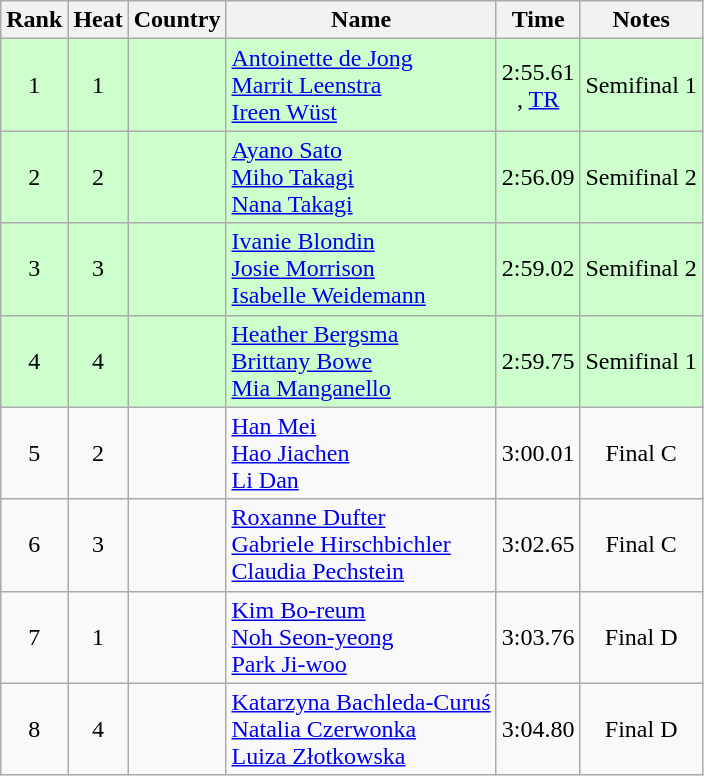<table class="wikitable sortable" style="text-align:center">
<tr>
<th>Rank</th>
<th>Heat</th>
<th>Country</th>
<th>Name</th>
<th>Time</th>
<th>Notes</th>
</tr>
<tr bgcolor=ccffcc>
<td>1</td>
<td>1</td>
<td align=left></td>
<td align=left><a href='#'>Antoinette de Jong</a><br><a href='#'>Marrit Leenstra</a><br><a href='#'>Ireen Wüst</a></td>
<td>2:55.61<br>, <a href='#'>TR</a></td>
<td>Semifinal 1</td>
</tr>
<tr bgcolor=ccffcc>
<td>2</td>
<td>2</td>
<td align=left></td>
<td align=left><a href='#'>Ayano Sato</a><br><a href='#'>Miho Takagi</a><br><a href='#'>Nana Takagi</a></td>
<td>2:56.09</td>
<td>Semifinal 2</td>
</tr>
<tr bgcolor=ccffcc>
<td>3</td>
<td>3</td>
<td align=left></td>
<td align=left><a href='#'>Ivanie Blondin</a><br><a href='#'>Josie Morrison</a><br><a href='#'>Isabelle Weidemann</a></td>
<td>2:59.02</td>
<td>Semifinal 2</td>
</tr>
<tr bgcolor=ccffcc>
<td>4</td>
<td>4</td>
<td align=left></td>
<td align=left><a href='#'>Heather Bergsma</a><br><a href='#'>Brittany Bowe</a><br><a href='#'>Mia Manganello</a></td>
<td>2:59.75</td>
<td>Semifinal 1</td>
</tr>
<tr>
<td>5</td>
<td>2</td>
<td align=left></td>
<td align=left><a href='#'>Han Mei</a><br><a href='#'>Hao Jiachen</a><br><a href='#'>Li Dan</a></td>
<td>3:00.01</td>
<td>Final C</td>
</tr>
<tr>
<td>6</td>
<td>3</td>
<td align=left></td>
<td align=left><a href='#'>Roxanne Dufter</a><br><a href='#'>Gabriele Hirschbichler</a><br><a href='#'>Claudia Pechstein</a></td>
<td>3:02.65</td>
<td>Final C</td>
</tr>
<tr>
<td>7</td>
<td>1</td>
<td align=left></td>
<td align=left><a href='#'>Kim Bo-reum</a><br><a href='#'>Noh Seon-yeong</a><br><a href='#'>Park Ji-woo</a></td>
<td>3:03.76</td>
<td>Final D</td>
</tr>
<tr>
<td>8</td>
<td>4</td>
<td align=left></td>
<td align=left><a href='#'>Katarzyna Bachleda-Curuś</a><br><a href='#'>Natalia Czerwonka</a><br><a href='#'>Luiza Złotkowska</a></td>
<td>3:04.80</td>
<td>Final D</td>
</tr>
</table>
